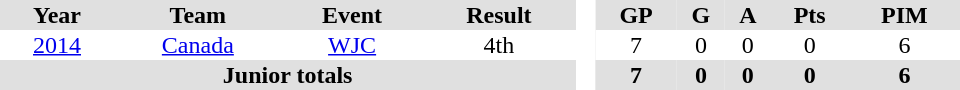<table border="0" cellpadding="1" cellspacing="0" style="text-align:center; width:40em">
<tr ALIGN="center" bgcolor="#e0e0e0">
<th>Year</th>
<th>Team</th>
<th>Event</th>
<th>Result</th>
<th rowspan="99" bgcolor="#ffffff"> </th>
<th>GP</th>
<th>G</th>
<th>A</th>
<th>Pts</th>
<th>PIM</th>
</tr>
<tr>
<td><a href='#'>2014</a></td>
<td><a href='#'>Canada</a></td>
<td><a href='#'>WJC</a></td>
<td>4th</td>
<td>7</td>
<td>0</td>
<td>0</td>
<td>0</td>
<td>6</td>
</tr>
<tr bgcolor="#e0e0e0">
<th colspan="4">Junior totals</th>
<th>7</th>
<th>0</th>
<th>0</th>
<th>0</th>
<th>6</th>
</tr>
</table>
